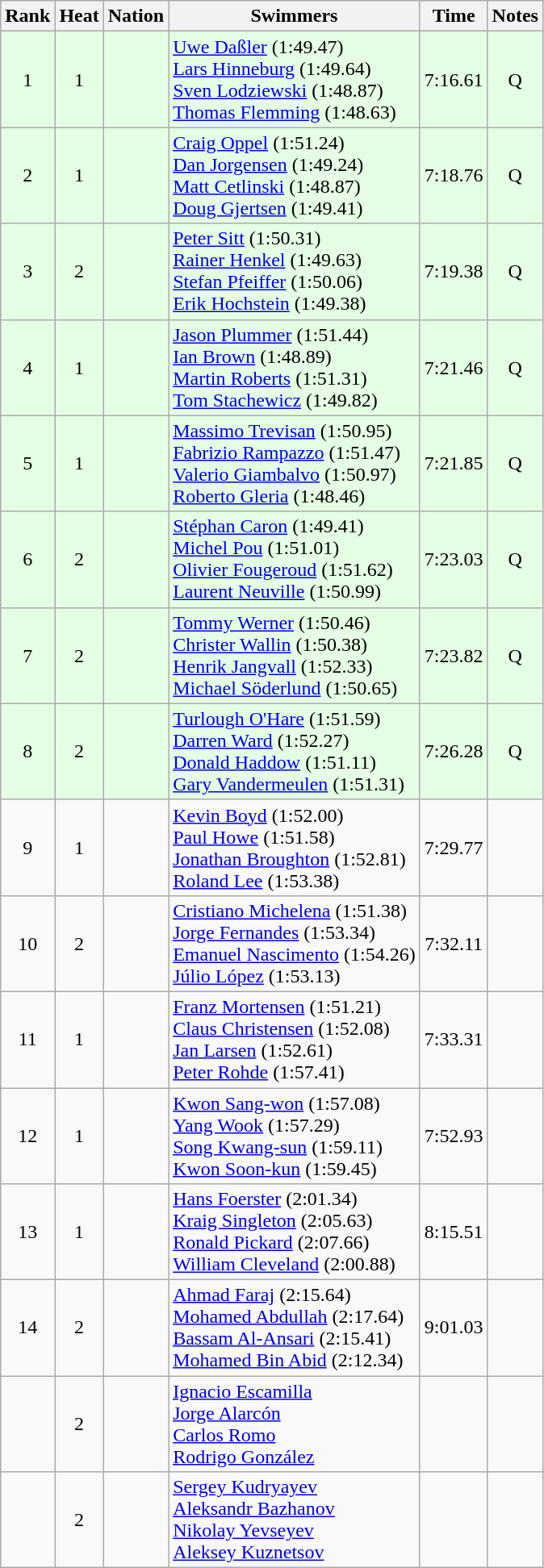<table class="wikitable sortable" style="text-align:center">
<tr>
<th>Rank</th>
<th>Heat</th>
<th>Nation</th>
<th>Swimmers</th>
<th>Time</th>
<th>Notes</th>
</tr>
<tr bgcolor=e5ffe5>
<td>1</td>
<td>1</td>
<td align=left></td>
<td align=left><a href='#'>Uwe Daßler</a> (1:49.47)<br><a href='#'>Lars Hinneburg</a> (1:49.64)<br><a href='#'>Sven Lodziewski</a> (1:48.87)<br><a href='#'>Thomas Flemming</a> (1:48.63)</td>
<td>7:16.61</td>
<td>Q</td>
</tr>
<tr bgcolor=e5ffe5>
<td>2</td>
<td>1</td>
<td align=left></td>
<td align=left><a href='#'>Craig Oppel</a> (1:51.24)<br><a href='#'>Dan Jorgensen</a> (1:49.24)<br><a href='#'>Matt Cetlinski</a> (1:48.87)<br><a href='#'>Doug Gjertsen</a> (1:49.41)</td>
<td>7:18.76</td>
<td>Q</td>
</tr>
<tr bgcolor=e5ffe5>
<td>3</td>
<td>2</td>
<td align=left></td>
<td align=left><a href='#'>Peter Sitt</a> (1:50.31)<br><a href='#'>Rainer Henkel</a> (1:49.63)<br><a href='#'>Stefan Pfeiffer</a> (1:50.06)<br><a href='#'>Erik Hochstein</a> (1:49.38)</td>
<td>7:19.38</td>
<td>Q</td>
</tr>
<tr bgcolor=e5ffe5>
<td>4</td>
<td>1</td>
<td align=left></td>
<td align=left><a href='#'>Jason Plummer</a> (1:51.44)<br><a href='#'>Ian Brown</a> (1:48.89)<br><a href='#'>Martin Roberts</a> (1:51.31)<br><a href='#'>Tom Stachewicz</a> (1:49.82)</td>
<td>7:21.46</td>
<td>Q</td>
</tr>
<tr bgcolor=e5ffe5>
<td>5</td>
<td>1</td>
<td align=left></td>
<td align=left><a href='#'>Massimo Trevisan</a> (1:50.95)<br><a href='#'>Fabrizio Rampazzo</a> (1:51.47)<br><a href='#'>Valerio Giambalvo</a> (1:50.97)<br><a href='#'>Roberto Gleria</a> (1:48.46)</td>
<td>7:21.85</td>
<td>Q</td>
</tr>
<tr bgcolor=e5ffe5>
<td>6</td>
<td>2</td>
<td align=left></td>
<td align=left><a href='#'>Stéphan Caron</a> (1:49.41)<br><a href='#'>Michel Pou</a> (1:51.01)<br><a href='#'>Olivier Fougeroud</a> (1:51.62)<br><a href='#'>Laurent Neuville</a> (1:50.99)</td>
<td>7:23.03</td>
<td>Q</td>
</tr>
<tr bgcolor=e5ffe5>
<td>7</td>
<td>2</td>
<td align=left></td>
<td align=left><a href='#'>Tommy Werner</a> (1:50.46)<br><a href='#'>Christer Wallin</a> (1:50.38)<br><a href='#'>Henrik Jangvall</a> (1:52.33)<br><a href='#'>Michael Söderlund</a> (1:50.65)</td>
<td>7:23.82</td>
<td>Q</td>
</tr>
<tr bgcolor=e5ffe5>
<td>8</td>
<td>2</td>
<td align=left></td>
<td align=left><a href='#'>Turlough O'Hare</a> (1:51.59)<br><a href='#'>Darren Ward</a> (1:52.27)<br><a href='#'>Donald Haddow</a> (1:51.11)<br><a href='#'>Gary Vandermeulen</a> (1:51.31)</td>
<td>7:26.28</td>
<td>Q</td>
</tr>
<tr>
<td>9</td>
<td>1</td>
<td align=left></td>
<td align=left><a href='#'>Kevin Boyd</a> (1:52.00)<br><a href='#'>Paul Howe</a> (1:51.58)<br><a href='#'>Jonathan Broughton</a> (1:52.81)<br><a href='#'>Roland Lee</a> (1:53.38)</td>
<td>7:29.77</td>
<td></td>
</tr>
<tr>
<td>10</td>
<td>2</td>
<td align=left></td>
<td align=left><a href='#'>Cristiano Michelena</a> (1:51.38)<br><a href='#'>Jorge Fernandes</a> (1:53.34)<br><a href='#'>Emanuel Nascimento</a> (1:54.26)<br><a href='#'>Júlio López</a> (1:53.13)</td>
<td>7:32.11</td>
<td></td>
</tr>
<tr>
<td>11</td>
<td>1</td>
<td align=left></td>
<td align=left><a href='#'>Franz Mortensen</a> (1:51.21)<br><a href='#'>Claus Christensen</a> (1:52.08)<br><a href='#'>Jan Larsen</a> (1:52.61)<br><a href='#'>Peter Rohde</a> (1:57.41)</td>
<td>7:33.31</td>
<td></td>
</tr>
<tr>
<td>12</td>
<td>1</td>
<td align=left></td>
<td align=left><a href='#'>Kwon Sang-won</a> (1:57.08)<br><a href='#'>Yang Wook</a> (1:57.29)<br><a href='#'>Song Kwang-sun</a> (1:59.11)<br><a href='#'>Kwon Soon-kun</a> (1:59.45)</td>
<td>7:52.93</td>
<td></td>
</tr>
<tr>
<td>13</td>
<td>1</td>
<td align=left></td>
<td align=left><a href='#'>Hans Foerster</a> (2:01.34)<br><a href='#'>Kraig Singleton</a> (2:05.63)<br><a href='#'>Ronald Pickard</a> (2:07.66)<br><a href='#'>William Cleveland</a> (2:00.88)</td>
<td>8:15.51</td>
<td></td>
</tr>
<tr>
<td>14</td>
<td>2</td>
<td align=left></td>
<td align=left><a href='#'>Ahmad Faraj</a> (2:15.64)<br><a href='#'>Mohamed Abdullah</a> (2:17.64)<br><a href='#'>Bassam Al-Ansari</a> (2:15.41)<br><a href='#'>Mohamed Bin Abid</a> (2:12.34)</td>
<td>9:01.03</td>
<td></td>
</tr>
<tr>
<td></td>
<td>2</td>
<td align=left></td>
<td align=left><a href='#'>Ignacio Escamilla</a><br><a href='#'>Jorge Alarcón</a><br><a href='#'>Carlos Romo</a><br><a href='#'>Rodrigo González</a></td>
<td></td>
<td></td>
</tr>
<tr>
<td></td>
<td>2</td>
<td align=left></td>
<td align=left><a href='#'>Sergey Kudryayev</a><br><a href='#'>Aleksandr Bazhanov</a><br><a href='#'>Nikolay Yevseyev</a><br><a href='#'>Aleksey Kuznetsov</a></td>
<td></td>
<td></td>
</tr>
</table>
